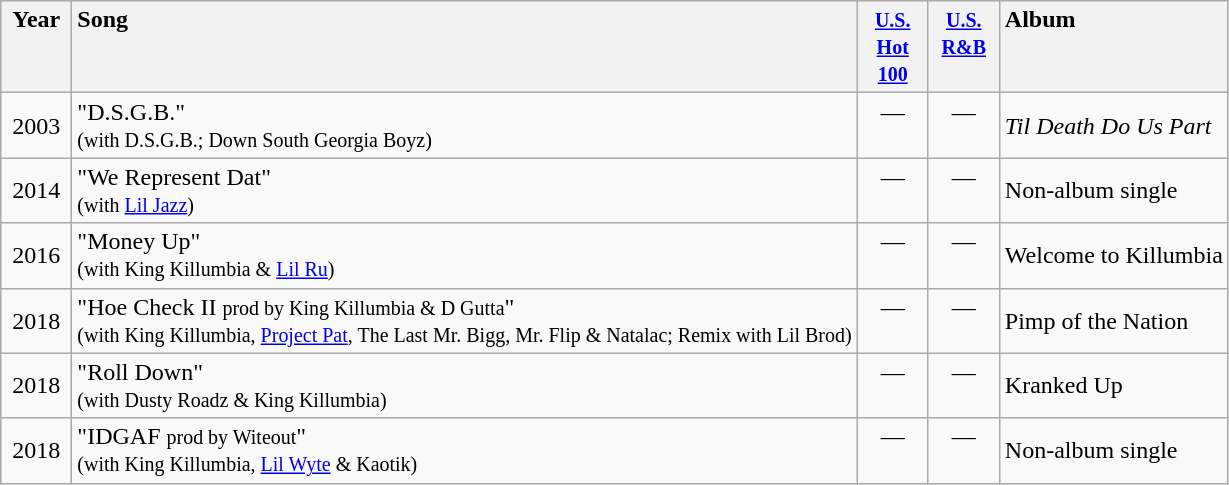<table class="wikitable">
<tr>
<th style="vertical-align:top; text-align:center; width:40px;">Year</th>
<th style="text-align:left; vertical-align:top;">Song</th>
<th style="vertical-align:top; text-align:center; width:40px;"><small><a href='#'>U.S. Hot 100</a></small></th>
<th style="vertical-align:top; text-align:center; width:40px;"><small><a href='#'>U.S. R&B</a></small></th>
<th style="text-align:left; vertical-align:top;">Album</th>
</tr>
<tr>
<td style="text-align:center;">2003</td>
<td style="text-align:left; vertical-align:top;">"D.S.G.B."<br><small>(with D.S.G.B.; Down South Georgia Boyz)</small></td>
<td style="text-align:center; vertical-align:top;">—</td>
<td style="text-align:center; vertical-align:top;">—</td>
<td style="text-align:left;"><em>Til Death Do Us Part</em></td>
</tr>
<tr>
<td style="text-align:center;">2014</td>
<td style="text-align:left; vertical-align:top;">"We Represent Dat"<br><small>(with <a href='#'>Lil Jazz</a>)</small></td>
<td style="text-align:center; vertical-align:top;">—</td>
<td style="text-align:center; vertical-align:top;">—</td>
<td style="text-align:left;">Non-album single</td>
</tr>
<tr>
<td style="text-align:center;">2016</td>
<td style="text-align:left; vertical-align:top;">"Money Up"<br><small>(with King Killumbia & <a href='#'>Lil Ru</a>)</small></td>
<td style="text-align:center; vertical-align:top;">—</td>
<td style="text-align:center; vertical-align:top;">—</td>
<td style="text-align:left;">Welcome to Killumbia</td>
</tr>
<tr>
<td style="text-align:center;">2018</td>
<td style="text-align:left; vertical-align:top;">"Hoe Check II <small>prod by King Killumbia & D Gutta</small>"<br><small>(with King Killumbia, <a href='#'>Project Pat</a>, The Last Mr. Bigg, Mr. Flip & Natalac; Remix with Lil Brod)</small></td>
<td style="text-align:center; vertical-align:top;">—</td>
<td style="text-align:center; vertical-align:top;">—</td>
<td style="text-align:left;">Pimp of the Nation</td>
</tr>
<tr>
<td style="text-align:center;">2018</td>
<td style="text-align:left; vertical-align:top;">"Roll Down"<br><small>(with Dusty Roadz & King Killumbia)</small></td>
<td style="text-align:center; vertical-align:top;">—</td>
<td style="text-align:center; vertical-align:top;">—</td>
<td style="text-align:left;">Kranked Up</td>
</tr>
<tr>
<td style="text-align:center;">2018</td>
<td style="text-align:left; vertical-align:top;">"IDGAF <small>prod by Witeout</small>"<br><small>(with King Killumbia, <a href='#'>Lil Wyte</a> & Kaotik)</small></td>
<td style="text-align:center; vertical-align:top;">—</td>
<td style="text-align:center; vertical-align:top;">—</td>
<td style="text-align:left;">Non-album single</td>
</tr>
</table>
